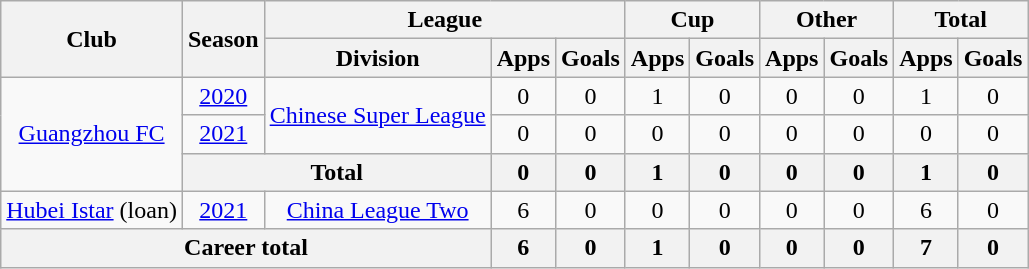<table class="wikitable" style="text-align: center">
<tr>
<th rowspan="2">Club</th>
<th rowspan="2">Season</th>
<th colspan="3">League</th>
<th colspan="2">Cup</th>
<th colspan="2">Other</th>
<th colspan="2">Total</th>
</tr>
<tr>
<th>Division</th>
<th>Apps</th>
<th>Goals</th>
<th>Apps</th>
<th>Goals</th>
<th>Apps</th>
<th>Goals</th>
<th>Apps</th>
<th>Goals</th>
</tr>
<tr>
<td rowspan="3"><a href='#'>Guangzhou FC</a></td>
<td><a href='#'>2020</a></td>
<td rowspan="2"><a href='#'>Chinese Super League</a></td>
<td>0</td>
<td>0</td>
<td>1</td>
<td>0</td>
<td>0</td>
<td>0</td>
<td>1</td>
<td>0</td>
</tr>
<tr>
<td><a href='#'>2021</a></td>
<td>0</td>
<td>0</td>
<td>0</td>
<td>0</td>
<td>0</td>
<td>0</td>
<td>0</td>
<td>0</td>
</tr>
<tr>
<th colspan=2>Total</th>
<th>0</th>
<th>0</th>
<th>1</th>
<th>0</th>
<th>0</th>
<th>0</th>
<th>1</th>
<th>0</th>
</tr>
<tr>
<td><a href='#'>Hubei Istar</a> (loan)</td>
<td><a href='#'>2021</a></td>
<td><a href='#'>China League Two</a></td>
<td>6</td>
<td>0</td>
<td>0</td>
<td>0</td>
<td>0</td>
<td>0</td>
<td>6</td>
<td>0</td>
</tr>
<tr>
<th colspan=3>Career total</th>
<th>6</th>
<th>0</th>
<th>1</th>
<th>0</th>
<th>0</th>
<th>0</th>
<th>7</th>
<th>0</th>
</tr>
</table>
